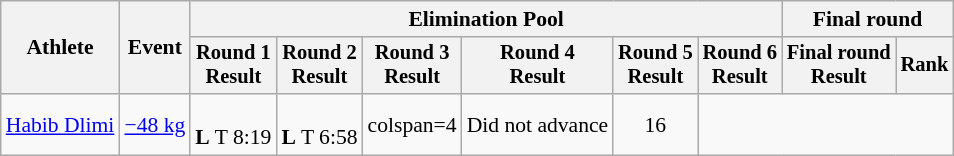<table class="wikitable" style="font-size:90%">
<tr>
<th rowspan="2">Athlete</th>
<th rowspan="2">Event</th>
<th colspan=6>Elimination Pool</th>
<th colspan=2>Final round</th>
</tr>
<tr style="font-size: 95%">
<th>Round 1<br>Result</th>
<th>Round 2<br>Result</th>
<th>Round 3<br>Result</th>
<th>Round 4<br>Result</th>
<th>Round 5<br>Result</th>
<th>Round 6<br>Result</th>
<th>Final round<br>Result</th>
<th>Rank</th>
</tr>
<tr align=center>
<td align=left><a href='#'>Habib Dlimi</a></td>
<td align=left><a href='#'>−48 kg</a></td>
<td><br><strong>L</strong> T 8:19</td>
<td><br><strong>L</strong> T 6:58</td>
<td>colspan=4 </td>
<td>Did not advance</td>
<td>16</td>
</tr>
</table>
